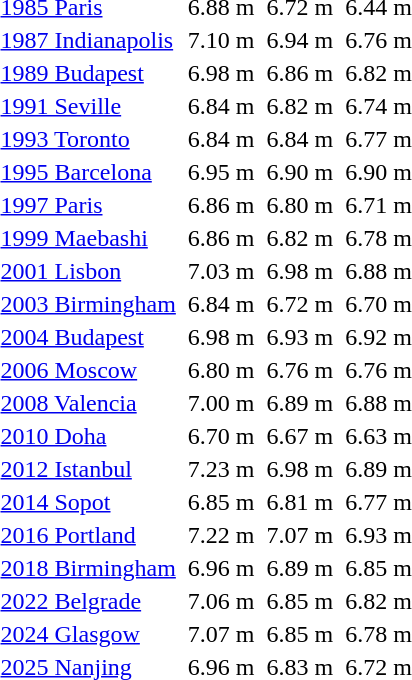<table>
<tr>
<td><a href='#'>1985 Paris</a><br></td>
<td></td>
<td>6.88 m</td>
<td></td>
<td>6.72 m</td>
<td></td>
<td>6.44 m</td>
</tr>
<tr>
<td><a href='#'>1987 Indianapolis</a><br></td>
<td></td>
<td>7.10 m</td>
<td></td>
<td>6.94 m</td>
<td></td>
<td>6.76 m</td>
</tr>
<tr>
<td><a href='#'>1989 Budapest</a><br></td>
<td></td>
<td>6.98 m</td>
<td></td>
<td>6.86 m</td>
<td></td>
<td>6.82 m</td>
</tr>
<tr>
<td><a href='#'>1991 Seville</a><br></td>
<td></td>
<td>6.84 m</td>
<td></td>
<td>6.82 m</td>
<td></td>
<td>6.74 m</td>
</tr>
<tr>
<td><a href='#'>1993 Toronto</a><br></td>
<td></td>
<td>6.84 m</td>
<td></td>
<td>6.84 m</td>
<td></td>
<td>6.77 m</td>
</tr>
<tr>
<td><a href='#'>1995 Barcelona</a><br></td>
<td></td>
<td>6.95 m</td>
<td></td>
<td>6.90 m</td>
<td></td>
<td>6.90 m</td>
</tr>
<tr>
<td><a href='#'>1997 Paris</a><br></td>
<td></td>
<td>6.86 m</td>
<td></td>
<td>6.80 m</td>
<td></td>
<td>6.71 m</td>
</tr>
<tr>
<td><a href='#'>1999 Maebashi</a><br></td>
<td></td>
<td>6.86 m</td>
<td></td>
<td>6.82 m</td>
<td></td>
<td>6.78 m</td>
</tr>
<tr>
<td><a href='#'>2001 Lisbon</a><br></td>
<td></td>
<td>7.03 m</td>
<td></td>
<td>6.98 m</td>
<td></td>
<td>6.88 m</td>
</tr>
<tr>
<td><a href='#'>2003 Birmingham</a><br></td>
<td></td>
<td>6.84 m</td>
<td></td>
<td>6.72 m</td>
<td></td>
<td>6.70 m</td>
</tr>
<tr>
<td><a href='#'>2004 Budapest</a><br></td>
<td></td>
<td>6.98 m</td>
<td></td>
<td>6.93 m</td>
<td></td>
<td>6.92 m</td>
</tr>
<tr>
<td><a href='#'>2006 Moscow</a><br></td>
<td></td>
<td>6.80 m</td>
<td></td>
<td>6.76 m</td>
<td></td>
<td>6.76 m</td>
</tr>
<tr>
<td><a href='#'>2008 Valencia</a><br></td>
<td></td>
<td>7.00 m</td>
<td></td>
<td>6.89 m</td>
<td></td>
<td>6.88 m</td>
</tr>
<tr>
<td><a href='#'>2010 Doha</a><br></td>
<td></td>
<td>6.70 m</td>
<td></td>
<td>6.67 m</td>
<td></td>
<td>6.63 m</td>
</tr>
<tr>
<td><a href='#'>2012 Istanbul</a><br></td>
<td></td>
<td>7.23 m</td>
<td></td>
<td>6.98 m</td>
<td></td>
<td>6.89 m</td>
</tr>
<tr>
<td><a href='#'>2014 Sopot</a><br></td>
<td></td>
<td>6.85 m</td>
<td></td>
<td>6.81 m</td>
<td></td>
<td>6.77 m</td>
</tr>
<tr>
<td><a href='#'>2016 Portland</a><br></td>
<td></td>
<td>7.22 m</td>
<td></td>
<td>7.07 m</td>
<td></td>
<td>6.93 m</td>
</tr>
<tr>
<td><a href='#'>2018 Birmingham</a><br></td>
<td></td>
<td>6.96 m</td>
<td></td>
<td>6.89 m</td>
<td></td>
<td>6.85 m</td>
</tr>
<tr>
<td><a href='#'>2022 Belgrade</a><br></td>
<td></td>
<td>7.06 m</td>
<td></td>
<td>6.85 m</td>
<td></td>
<td>6.82 m</td>
</tr>
<tr>
<td><a href='#'>2024 Glasgow</a><br></td>
<td></td>
<td>7.07 m</td>
<td></td>
<td>6.85 m</td>
<td></td>
<td>6.78 m</td>
</tr>
<tr>
<td><a href='#'>2025 Nanjing</a><br></td>
<td></td>
<td>6.96 m</td>
<td></td>
<td>6.83 m</td>
<td></td>
<td>6.72 m</td>
</tr>
</table>
